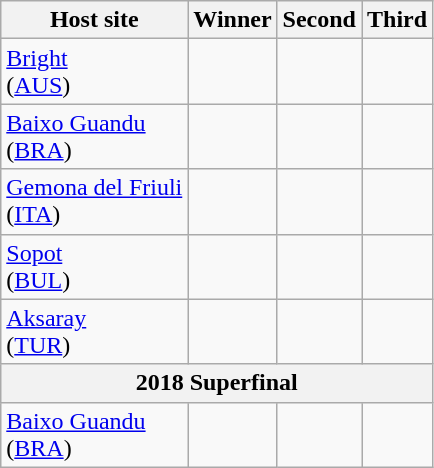<table class="wikitable">
<tr>
<th>Host site</th>
<th>Winner</th>
<th>Second</th>
<th>Third</th>
</tr>
<tr>
<td><a href='#'>Bright</a> <br> (<a href='#'>AUS</a>)</td>
<td> <br> </td>
<td> <br> </td>
<td> <br> </td>
</tr>
<tr>
<td><a href='#'>Baixo Guandu</a> <br> (<a href='#'>BRA</a>)</td>
<td> <br> </td>
<td> <br> </td>
<td> <br> </td>
</tr>
<tr>
<td><a href='#'>Gemona del Friuli</a> <br> (<a href='#'>ITA</a>)</td>
<td> <br> </td>
<td> <br> </td>
<td> <br> </td>
</tr>
<tr>
<td><a href='#'>Sopot</a> <br> (<a href='#'>BUL</a>)</td>
<td> <br> </td>
<td> <br> </td>
<td> <br> </td>
</tr>
<tr>
<td><a href='#'>Aksaray</a> <br> (<a href='#'>TUR</a>)</td>
<td> <br> </td>
<td> <br> </td>
<td> <br> </td>
</tr>
<tr>
<th Colspan=4>2018 Superfinal</th>
</tr>
<tr>
<td><a href='#'>Baixo Guandu</a> <br> (<a href='#'>BRA</a>)</td>
<td> <br> </td>
<td> <br> </td>
<td> <br> </td>
</tr>
</table>
